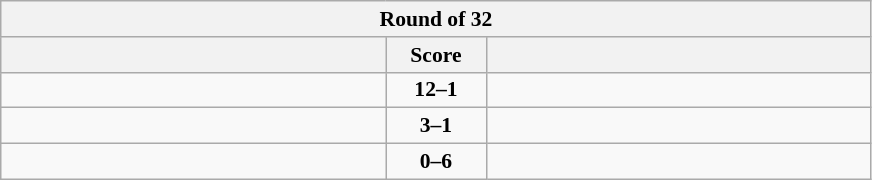<table class="wikitable" style="text-align: center; font-size:90% ">
<tr>
<th colspan=3>Round of 32</th>
</tr>
<tr>
<th align="right" width="250"></th>
<th width="60">Score</th>
<th align="left" width="250"></th>
</tr>
<tr>
<td align=left><strong></strong></td>
<td align=center><strong>12–1</strong></td>
<td align=left></td>
</tr>
<tr>
<td align=left><strong></strong></td>
<td align=center><strong>3–1</strong></td>
<td align=left></td>
</tr>
<tr>
<td align=left></td>
<td align=center><strong>0–6</strong></td>
<td align=left><strong></strong></td>
</tr>
</table>
